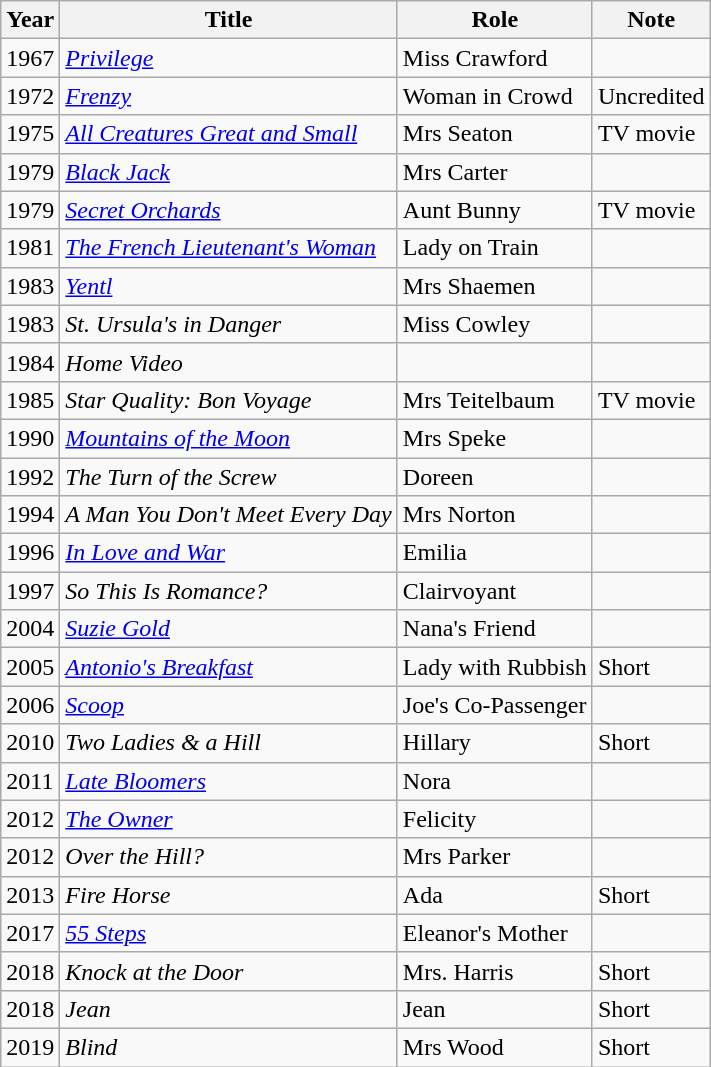<table class="wikitable">
<tr>
<th>Year</th>
<th>Title</th>
<th>Role</th>
<th>Note</th>
</tr>
<tr>
<td>1967</td>
<td><em><a href='#'>Privilege</a></em></td>
<td>Miss Crawford</td>
<td></td>
</tr>
<tr>
<td>1972</td>
<td><em><a href='#'>Frenzy</a></em></td>
<td>Woman in Crowd</td>
<td>Uncredited</td>
</tr>
<tr>
<td>1975</td>
<td><em><a href='#'>All Creatures Great and Small</a></em></td>
<td>Mrs Seaton</td>
<td>TV movie</td>
</tr>
<tr>
<td>1979</td>
<td><em><a href='#'>Black Jack</a></em></td>
<td>Mrs Carter</td>
<td></td>
</tr>
<tr>
<td>1979</td>
<td><em><a href='#'>Secret Orchards</a></em></td>
<td>Aunt Bunny</td>
<td>TV movie</td>
</tr>
<tr>
<td>1981</td>
<td><em><a href='#'>The French Lieutenant's Woman</a></em></td>
<td>Lady on Train</td>
<td></td>
</tr>
<tr>
<td>1983</td>
<td><em><a href='#'>Yentl</a></em></td>
<td>Mrs Shaemen</td>
<td></td>
</tr>
<tr>
<td>1983</td>
<td><em>St. Ursula's in Danger</em></td>
<td>Miss Cowley</td>
<td></td>
</tr>
<tr>
<td>1984</td>
<td><em>Home Video</em></td>
<td></td>
<td></td>
</tr>
<tr>
<td>1985</td>
<td><em>Star Quality: Bon Voyage</em></td>
<td>Mrs Teitelbaum</td>
<td>TV movie</td>
</tr>
<tr>
<td>1990</td>
<td><em><a href='#'>Mountains of the Moon</a></em></td>
<td>Mrs Speke</td>
<td></td>
</tr>
<tr>
<td>1992</td>
<td><em>The Turn of the Screw</em></td>
<td>Doreen</td>
<td></td>
</tr>
<tr>
<td>1994</td>
<td><em>A Man You Don't Meet Every Day</em></td>
<td>Mrs Norton</td>
<td></td>
</tr>
<tr>
<td>1996</td>
<td><em><a href='#'>In Love and War</a></em></td>
<td>Emilia</td>
<td></td>
</tr>
<tr>
<td>1997</td>
<td><em>So This Is Romance?</em></td>
<td>Clairvoyant</td>
<td></td>
</tr>
<tr>
<td>2004</td>
<td><em><a href='#'>Suzie Gold</a></em></td>
<td>Nana's Friend</td>
<td></td>
</tr>
<tr>
<td>2005</td>
<td><em><a href='#'>Antonio's Breakfast</a></em></td>
<td>Lady with Rubbish</td>
<td>Short</td>
</tr>
<tr>
<td>2006</td>
<td><em><a href='#'>Scoop</a></em></td>
<td>Joe's Co-Passenger</td>
<td></td>
</tr>
<tr>
<td>2010</td>
<td><em>Two Ladies & a Hill</em></td>
<td>Hillary</td>
<td>Short</td>
</tr>
<tr>
<td>2011</td>
<td><em><a href='#'>Late Bloomers</a></em></td>
<td>Nora</td>
<td></td>
</tr>
<tr>
<td>2012</td>
<td><em><a href='#'>The Owner</a></em></td>
<td>Felicity</td>
<td></td>
</tr>
<tr>
<td>2012</td>
<td><em>Over the Hill?</em></td>
<td>Mrs Parker</td>
<td></td>
</tr>
<tr>
<td>2013</td>
<td><em>Fire Horse</em></td>
<td>Ada</td>
<td>Short</td>
</tr>
<tr>
<td>2017</td>
<td><em><a href='#'>55 Steps</a></em></td>
<td>Eleanor's Mother</td>
<td></td>
</tr>
<tr>
<td>2018</td>
<td><em>Knock at the Door</em></td>
<td>Mrs. Harris</td>
<td>Short</td>
</tr>
<tr>
<td>2018</td>
<td><em>Jean</em></td>
<td>Jean</td>
<td>Short</td>
</tr>
<tr>
<td>2019</td>
<td><em>Blind</em></td>
<td>Mrs Wood</td>
<td>Short</td>
</tr>
</table>
